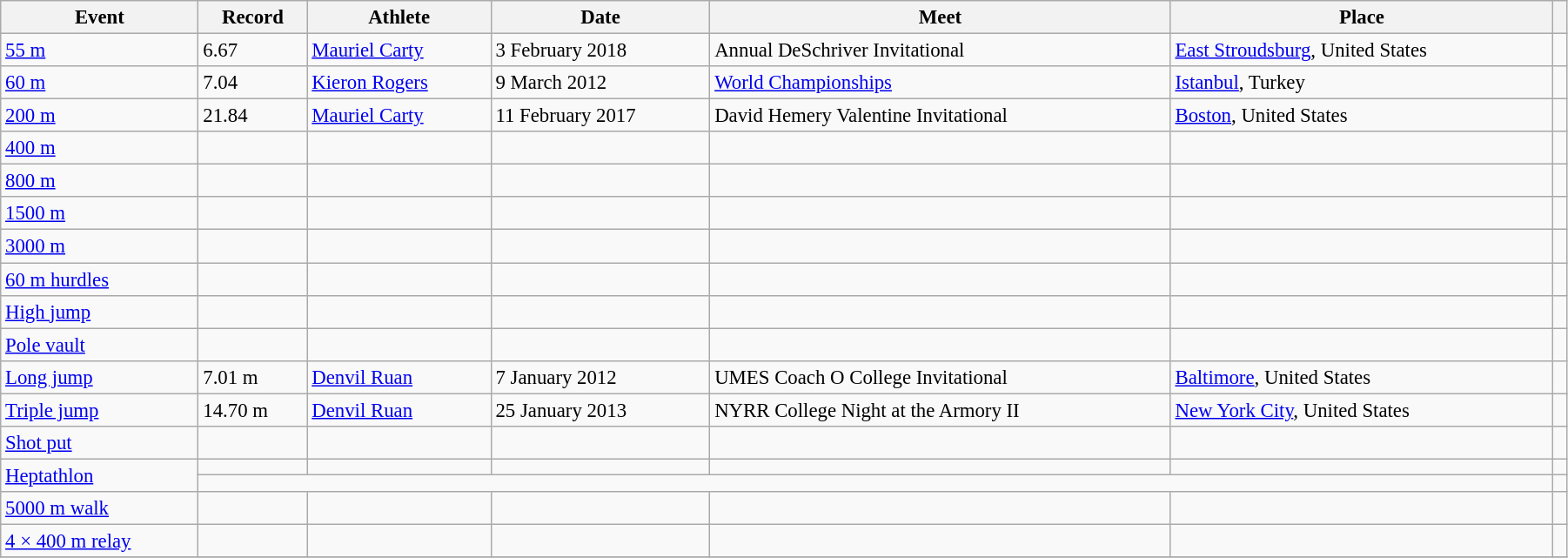<table class="wikitable" style="font-size:95%; width: 95%;">
<tr>
<th>Event</th>
<th>Record</th>
<th>Athlete</th>
<th>Date</th>
<th>Meet</th>
<th>Place</th>
<th></th>
</tr>
<tr>
<td><a href='#'>55 m</a></td>
<td>6.67</td>
<td><a href='#'>Mauriel Carty</a></td>
<td>3 February 2018</td>
<td>Annual DeSchriver Invitational</td>
<td><a href='#'>East Stroudsburg</a>, United States</td>
<td></td>
</tr>
<tr>
<td><a href='#'>60 m</a></td>
<td>7.04</td>
<td><a href='#'>Kieron Rogers</a></td>
<td>9 March 2012</td>
<td><a href='#'>World Championships</a></td>
<td><a href='#'>Istanbul</a>, Turkey</td>
<td></td>
</tr>
<tr>
<td><a href='#'>200 m</a></td>
<td>21.84</td>
<td><a href='#'>Mauriel Carty</a></td>
<td>11 February 2017</td>
<td>David Hemery Valentine Invitational</td>
<td><a href='#'>Boston</a>, United States</td>
<td></td>
</tr>
<tr>
<td><a href='#'>400 m</a></td>
<td></td>
<td></td>
<td></td>
<td></td>
<td></td>
<td></td>
</tr>
<tr>
<td><a href='#'>800 m</a></td>
<td></td>
<td></td>
<td></td>
<td></td>
<td></td>
<td></td>
</tr>
<tr>
<td><a href='#'>1500 m</a></td>
<td></td>
<td></td>
<td></td>
<td></td>
<td></td>
<td></td>
</tr>
<tr>
<td><a href='#'>3000 m</a></td>
<td></td>
<td></td>
<td></td>
<td></td>
<td></td>
<td></td>
</tr>
<tr>
<td><a href='#'>60 m hurdles</a></td>
<td></td>
<td></td>
<td></td>
<td></td>
<td></td>
<td></td>
</tr>
<tr>
<td><a href='#'>High jump</a></td>
<td></td>
<td></td>
<td></td>
<td></td>
<td></td>
<td></td>
</tr>
<tr>
<td><a href='#'>Pole vault</a></td>
<td></td>
<td></td>
<td></td>
<td></td>
<td></td>
<td></td>
</tr>
<tr>
<td><a href='#'>Long jump</a></td>
<td>7.01 m</td>
<td><a href='#'>Denvil Ruan</a></td>
<td>7 January 2012</td>
<td>UMES Coach O College Invitational</td>
<td><a href='#'>Baltimore</a>, United States</td>
<td></td>
</tr>
<tr>
<td><a href='#'>Triple jump</a></td>
<td>14.70 m</td>
<td><a href='#'>Denvil Ruan</a></td>
<td>25 January 2013</td>
<td>NYRR College Night at the Armory II</td>
<td><a href='#'>New York City</a>, United States</td>
<td></td>
</tr>
<tr>
<td><a href='#'>Shot put</a></td>
<td></td>
<td></td>
<td></td>
<td></td>
<td></td>
<td></td>
</tr>
<tr>
<td rowspan=2><a href='#'>Heptathlon</a></td>
<td></td>
<td></td>
<td></td>
<td></td>
<td></td>
<td></td>
</tr>
<tr>
<td colspan=5></td>
<td></td>
</tr>
<tr>
<td><a href='#'>5000 m walk</a></td>
<td></td>
<td></td>
<td></td>
<td></td>
<td></td>
<td></td>
</tr>
<tr>
<td><a href='#'>4 × 400 m relay</a></td>
<td></td>
<td></td>
<td></td>
<td></td>
<td></td>
<td></td>
</tr>
<tr>
</tr>
</table>
